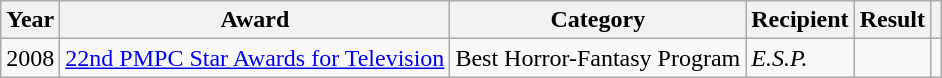<table class="wikitable">
<tr>
<th>Year</th>
<th>Award</th>
<th>Category</th>
<th>Recipient</th>
<th>Result</th>
<th></th>
</tr>
<tr>
<td>2008</td>
<td><a href='#'>22nd PMPC Star Awards for Television</a></td>
<td>Best Horror-Fantasy Program</td>
<td><em>E.S.P.</em></td>
<td></td>
<td></td>
</tr>
</table>
